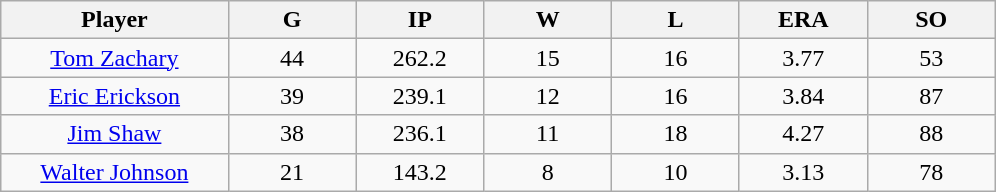<table class="wikitable sortable">
<tr>
<th bgcolor="#DDDDFF" width="16%">Player</th>
<th bgcolor="#DDDDFF" width="9%">G</th>
<th bgcolor="#DDDDFF" width="9%">IP</th>
<th bgcolor="#DDDDFF" width="9%">W</th>
<th bgcolor="#DDDDFF" width="9%">L</th>
<th bgcolor="#DDDDFF" width="9%">ERA</th>
<th bgcolor="#DDDDFF" width="9%">SO</th>
</tr>
<tr align="center">
<td><a href='#'>Tom Zachary</a></td>
<td>44</td>
<td>262.2</td>
<td>15</td>
<td>16</td>
<td>3.77</td>
<td>53</td>
</tr>
<tr align=center>
<td><a href='#'>Eric Erickson</a></td>
<td>39</td>
<td>239.1</td>
<td>12</td>
<td>16</td>
<td>3.84</td>
<td>87</td>
</tr>
<tr align=center>
<td><a href='#'>Jim Shaw</a></td>
<td>38</td>
<td>236.1</td>
<td>11</td>
<td>18</td>
<td>4.27</td>
<td>88</td>
</tr>
<tr align=center>
<td><a href='#'>Walter Johnson</a></td>
<td>21</td>
<td>143.2</td>
<td>8</td>
<td>10</td>
<td>3.13</td>
<td>78</td>
</tr>
</table>
